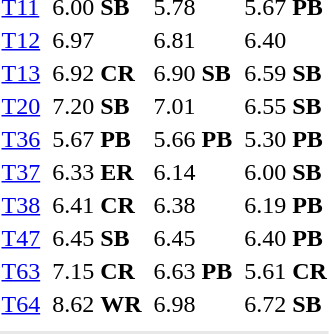<table>
<tr>
<td><a href='#'>T11</a></td>
<td></td>
<td>6.00 <strong>SB</strong></td>
<td></td>
<td>5.78</td>
<td></td>
<td>5.67 <strong>PB</strong></td>
</tr>
<tr>
<td><a href='#'>T12</a></td>
<td></td>
<td>6.97</td>
<td></td>
<td>6.81</td>
<td></td>
<td>6.40</td>
</tr>
<tr>
<td><a href='#'>T13</a></td>
<td></td>
<td>6.92 <strong>CR</strong></td>
<td></td>
<td>6.90 <strong>SB</strong></td>
<td></td>
<td>6.59 <strong>SB</strong></td>
</tr>
<tr>
<td><a href='#'>T20</a></td>
<td></td>
<td>7.20 <strong>SB</strong></td>
<td></td>
<td>7.01</td>
<td></td>
<td>6.55 <strong>SB</strong></td>
</tr>
<tr>
<td><a href='#'>T36</a></td>
<td></td>
<td>5.67 <strong>PB</strong></td>
<td></td>
<td>5.66 <strong>PB</strong></td>
<td></td>
<td>5.30 <strong>PB</strong></td>
</tr>
<tr>
<td><a href='#'>T37</a></td>
<td></td>
<td>6.33 <strong>ER</strong></td>
<td></td>
<td>6.14</td>
<td></td>
<td>6.00 <strong>SB</strong></td>
</tr>
<tr>
<td><a href='#'>T38</a></td>
<td></td>
<td>6.41 <strong>CR</strong></td>
<td></td>
<td>6.38</td>
<td></td>
<td>6.19 <strong>PB</strong></td>
</tr>
<tr>
<td><a href='#'>T47</a></td>
<td></td>
<td>6.45 <strong>SB</strong></td>
<td></td>
<td>6.45</td>
<td></td>
<td>6.40 <strong>PB</strong></td>
</tr>
<tr>
<td><a href='#'>T63</a></td>
<td></td>
<td>7.15 <strong>CR</strong></td>
<td></td>
<td>6.63 <strong>PB</strong></td>
<td></td>
<td>5.61 <strong>CR</strong></td>
</tr>
<tr>
<td><a href='#'>T64</a></td>
<td></td>
<td>8.62 <strong>WR</strong></td>
<td></td>
<td>6.98</td>
<td></td>
<td>6.72 <strong>SB</strong></td>
</tr>
<tr>
<td colspan=7></td>
</tr>
<tr>
</tr>
<tr bgcolor= e8e8e8>
<td colspan=7></td>
</tr>
</table>
